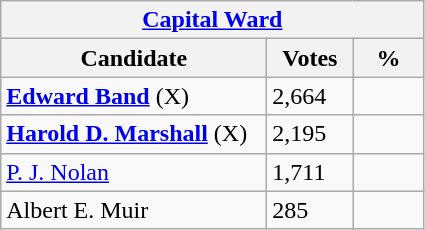<table class="wikitable">
<tr>
<th colspan="3"><a href='#'>Capital Ward</a></th>
</tr>
<tr>
<th style="width: 170px">Candidate</th>
<th style="width: 50px">Votes</th>
<th style="width: 40px">%</th>
</tr>
<tr>
<td><strong><a href='#'>Edward Band</a></strong> (X)</td>
<td>2,664</td>
<td></td>
</tr>
<tr>
<td><strong><a href='#'>Harold D. Marshall</a></strong> (X)</td>
<td>2,195</td>
<td></td>
</tr>
<tr>
<td><a href='#'>P. J. Nolan</a></td>
<td>1,711</td>
<td></td>
</tr>
<tr>
<td>Albert E. Muir</td>
<td>285</td>
<td></td>
</tr>
</table>
